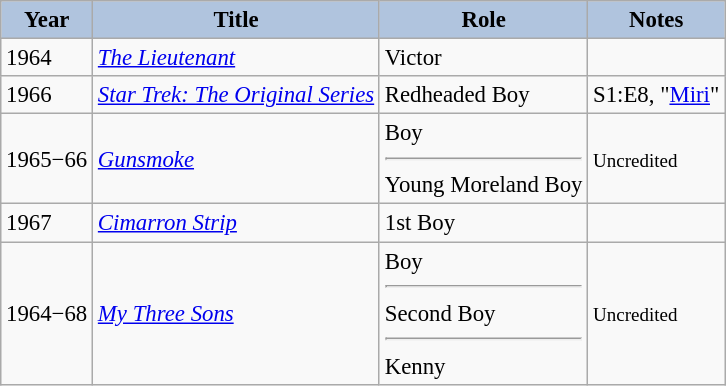<table class="wikitable" style="font-size:95%;">
<tr>
<th style="background:#B0C4DE;">Year</th>
<th style="background:#B0C4DE;">Title</th>
<th style="background:#B0C4DE;">Role</th>
<th style="background:#B0C4DE;">Notes</th>
</tr>
<tr>
<td>1964</td>
<td><em><a href='#'>The Lieutenant</a></em></td>
<td>Victor</td>
<td></td>
</tr>
<tr>
<td>1966</td>
<td><em><a href='#'>Star Trek: The Original Series</a></em></td>
<td>Redheaded Boy</td>
<td>S1:E8, "<a href='#'>Miri</a>"</td>
</tr>
<tr>
<td>1965−66</td>
<td><em><a href='#'>Gunsmoke</a></em></td>
<td>Boy<hr>Young Moreland Boy</td>
<td><small>Uncredited</small></td>
</tr>
<tr>
<td>1967</td>
<td><em><a href='#'>Cimarron Strip</a></em></td>
<td>1st Boy</td>
<td></td>
</tr>
<tr>
<td>1964−68</td>
<td><em><a href='#'>My Three Sons</a></em></td>
<td>Boy<hr>Second Boy<hr>Kenny</td>
<td><small>Uncredited</small></td>
</tr>
</table>
